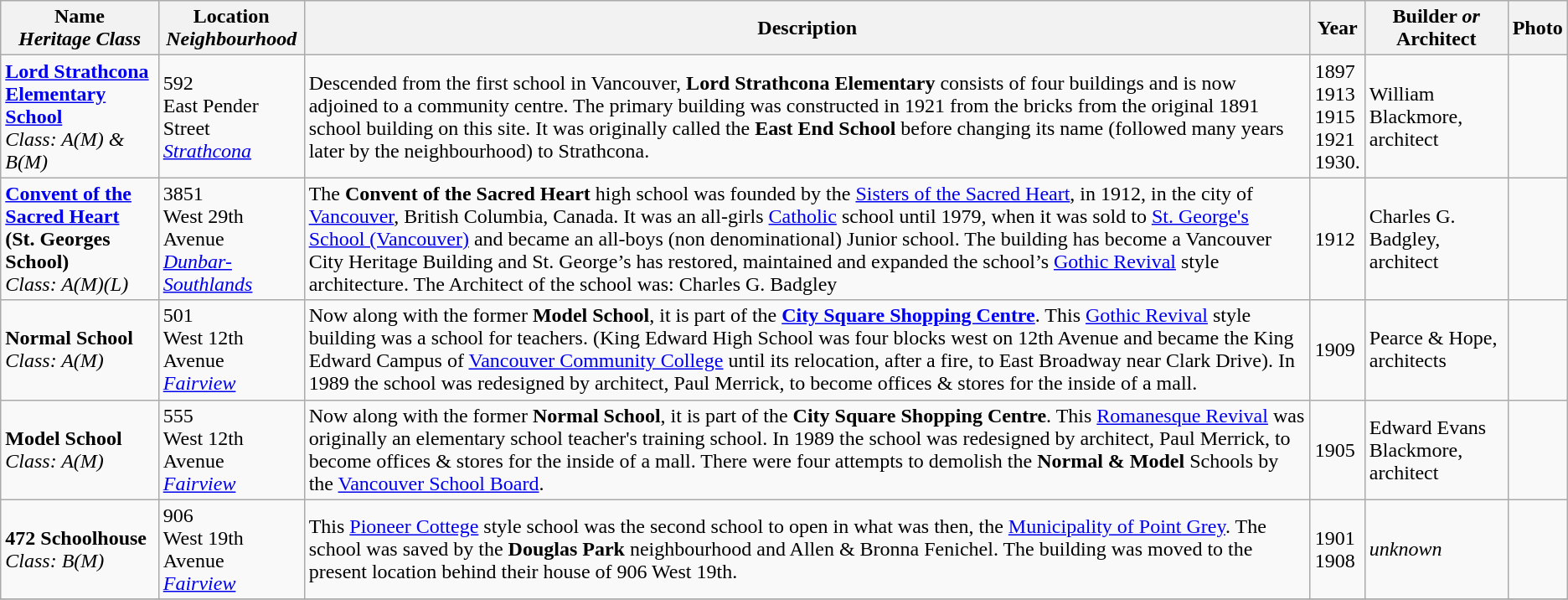<table class="wikitable sortable">
<tr>
<th>Name<br><em>Heritage Class</em></th>
<th>Location<br><em>Neighbourhood</em></th>
<th>Description</th>
<th>Year</th>
<th>Builder <em>or</em><br>Architect </th>
<th>Photo</th>
</tr>
<tr>
<td><strong><a href='#'>Lord Strathcona Elementary School</a></strong><br><em>Class: A(M) & B(M)</em></td>
<td>592<br>East Pender Street<br><em><a href='#'>Strathcona</a></em></td>
<td>Descended from the first school in Vancouver, <strong>Lord Strathcona Elementary</strong> consists of four buildings and is now adjoined to a community centre. The primary building was constructed in 1921 from the bricks from the original 1891 school building on this site. It was originally called the <strong>East End School</strong> before changing its name (followed many years later by the neighbourhood) to Strathcona.</td>
<td>1897<br>1913<br>1915<br>1921<br>1930.</td>
<td>William Blackmore, architect</td>
<td><br></td>
</tr>
<tr>
<td><strong><a href='#'>Convent of the Sacred Heart</a></strong><br><strong>(St. Georges School)</strong><br><em>Class: A(M)(L)</em></td>
<td>3851<br>West 29th Avenue<br><em><a href='#'>Dunbar-Southlands</a></em></td>
<td>The <strong>Convent of the Sacred Heart</strong> high school was founded by the <a href='#'>Sisters of the Sacred Heart</a>, in 1912, in the city of <a href='#'>Vancouver</a>, British Columbia, Canada. It was an all-girls <a href='#'>Catholic</a> school until 1979, when it was sold to <a href='#'>St. George's School (Vancouver)</a> and became an all-boys (non denominational) Junior school. The building has become a Vancouver City Heritage Building and St. George’s has restored, maintained and expanded the school’s <a href='#'>Gothic Revival</a> style architecture. The Architect of the school was: Charles G. Badgley</td>
<td>1912</td>
<td>Charles G. Badgley, architect</td>
<td></td>
</tr>
<tr>
<td><strong>Normal School</strong><br><em>Class: A(M)</em></td>
<td>501<br>West 12th Avenue<br><em><a href='#'>Fairview</a></em></td>
<td>Now along with the former <strong>Model School</strong>, it is part of the <strong><a href='#'>City Square Shopping Centre</a></strong>. This <a href='#'>Gothic Revival</a> style building was a school for teachers. (King Edward High School was four blocks west on 12th Avenue and became the King Edward Campus of <a href='#'>Vancouver Community College</a> until its relocation, after a fire, to East Broadway near Clark Drive). In 1989 the school was redesigned by architect, Paul Merrick, to become offices & stores for the inside of a mall.</td>
<td>1909</td>
<td>Pearce & Hope, architects</td>
<td><br></td>
</tr>
<tr>
<td><strong>Model School</strong><br><em>Class: A(M)</em></td>
<td>555<br>West 12th Avenue<br><em><a href='#'>Fairview</a></em></td>
<td>Now along with the former <strong>Normal School</strong>, it is part of the <strong>City Square Shopping Centre</strong>. This <a href='#'>Romanesque Revival</a> was originally an elementary school teacher's training school. In 1989 the school was redesigned by architect, Paul Merrick, to become offices & stores for the inside of a mall. There were four attempts to demolish the <strong>Normal & Model</strong> Schools by the <a href='#'>Vancouver School Board</a>.</td>
<td>1905</td>
<td>Edward Evans Blackmore, architect</td>
<td><br></td>
</tr>
<tr>
<td><strong>472 Schoolhouse</strong><br><em>Class: B(M)</em></td>
<td>906<br>West 19th Avenue<br><em><a href='#'>Fairview</a></em></td>
<td>This <a href='#'>Pioneer Cottege</a> style school was the second school to open in what was then, the <a href='#'>Municipality of Point Grey</a>. The school was saved by the <strong>Douglas Park</strong> neighbourhood and Allen & Bronna Fenichel. The building was moved to the present location behind their house of 906 West 19th.</td>
<td>1901<br>1908</td>
<td><em>unknown</em></td>
<td></td>
</tr>
<tr>
</tr>
</table>
